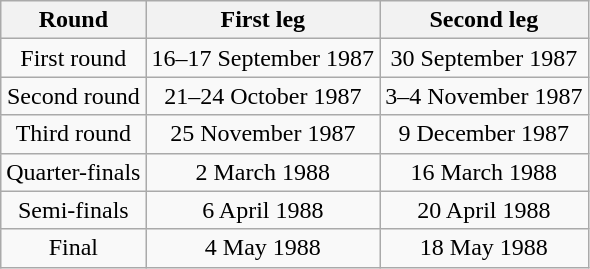<table class="wikitable" style="text-align:center">
<tr>
<th>Round</th>
<th>First leg</th>
<th>Second leg</th>
</tr>
<tr>
<td>First round</td>
<td>16–17 September 1987</td>
<td>30 September 1987</td>
</tr>
<tr>
<td>Second round</td>
<td>21–24 October 1987</td>
<td>3–4 November 1987</td>
</tr>
<tr>
<td>Third round</td>
<td>25 November 1987</td>
<td>9 December 1987</td>
</tr>
<tr>
<td>Quarter-finals</td>
<td>2 March 1988</td>
<td>16 March 1988</td>
</tr>
<tr>
<td>Semi-finals</td>
<td>6 April 1988</td>
<td>20 April 1988</td>
</tr>
<tr>
<td>Final</td>
<td>4 May 1988</td>
<td>18 May 1988</td>
</tr>
</table>
